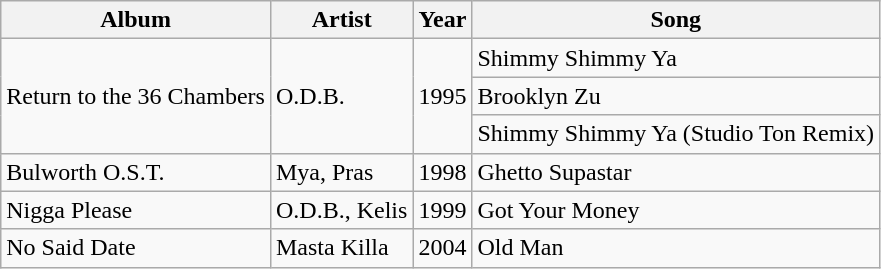<table class="wikitable">
<tr>
<th>Album</th>
<th>Artist</th>
<th>Year</th>
<th>Song</th>
</tr>
<tr>
<td rowspan="3">Return to the 36 Chambers</td>
<td rowspan="3">O.D.B.</td>
<td rowspan="3">1995</td>
<td>Shimmy Shimmy Ya</td>
</tr>
<tr>
<td>Brooklyn Zu</td>
</tr>
<tr>
<td>Shimmy Shimmy Ya (Studio Ton Remix)</td>
</tr>
<tr>
<td>Bulworth O.S.T.</td>
<td>Mya, Pras</td>
<td>1998</td>
<td>Ghetto Supastar</td>
</tr>
<tr>
<td>Nigga Please</td>
<td>O.D.B., Kelis</td>
<td>1999</td>
<td>Got Your Money</td>
</tr>
<tr>
<td>No Said Date</td>
<td>Masta Killa</td>
<td>2004</td>
<td>Old Man</td>
</tr>
</table>
